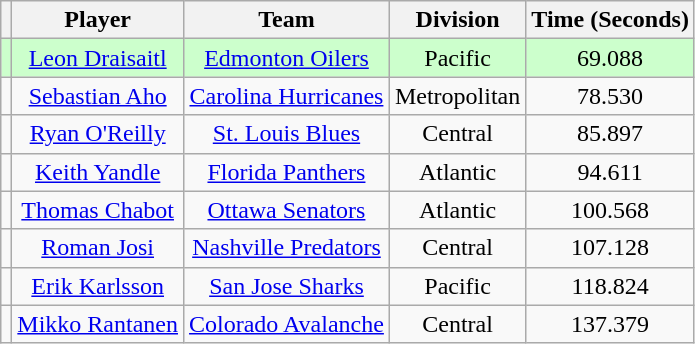<table class="wikitable" style="text-align:center">
<tr>
<th></th>
<th>Player</th>
<th>Team</th>
<th>Division</th>
<th>Time (Seconds)</th>
</tr>
<tr>
<td bgcolor="ccffcc"></td>
<td bgcolor="ccffcc"><a href='#'>Leon Draisaitl</a></td>
<td bgcolor="ccffcc"><a href='#'>Edmonton Oilers</a></td>
<td bgcolor="ccffcc">Pacific</td>
<td bgcolor="ccffcc">69.088</td>
</tr>
<tr>
<td></td>
<td><a href='#'>Sebastian Aho</a></td>
<td><a href='#'>Carolina Hurricanes</a></td>
<td>Metropolitan</td>
<td>78.530</td>
</tr>
<tr>
<td></td>
<td><a href='#'>Ryan O'Reilly</a></td>
<td><a href='#'>St. Louis Blues</a></td>
<td>Central</td>
<td>85.897</td>
</tr>
<tr>
<td></td>
<td><a href='#'>Keith Yandle</a></td>
<td><a href='#'>Florida Panthers</a></td>
<td>Atlantic</td>
<td>94.611</td>
</tr>
<tr>
<td></td>
<td><a href='#'>Thomas Chabot</a></td>
<td><a href='#'>Ottawa Senators</a></td>
<td>Atlantic</td>
<td>100.568</td>
</tr>
<tr>
<td></td>
<td><a href='#'>Roman Josi</a></td>
<td><a href='#'>Nashville Predators</a></td>
<td>Central</td>
<td>107.128</td>
</tr>
<tr>
<td></td>
<td><a href='#'>Erik Karlsson</a></td>
<td><a href='#'>San Jose Sharks</a></td>
<td>Pacific</td>
<td>118.824</td>
</tr>
<tr>
<td></td>
<td><a href='#'>Mikko Rantanen</a></td>
<td><a href='#'>Colorado Avalanche</a></td>
<td>Central</td>
<td>137.379</td>
</tr>
</table>
